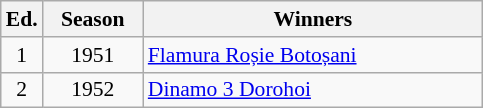<table class="wikitable" style="font-size:90%">
<tr>
<th><abbr>Ed.</abbr></th>
<th width="60">Season</th>
<th width="220">Winners</th>
</tr>
<tr>
<td align=center>1</td>
<td align=center>1951</td>
<td><a href='#'>Flamura Roșie Botoșani</a></td>
</tr>
<tr>
<td align=center>2</td>
<td align=center>1952</td>
<td><a href='#'>Dinamo 3 Dorohoi</a></td>
</tr>
</table>
